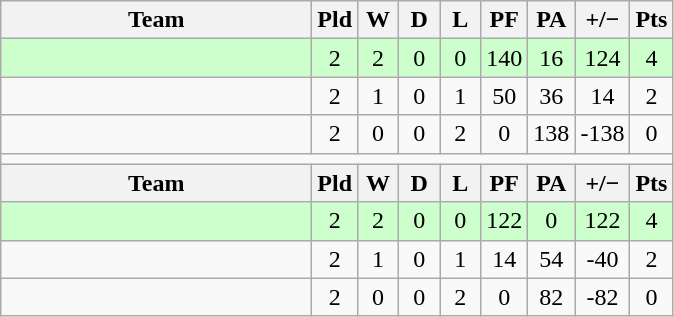<table class="wikitable" style="text-align:center">
<tr>
<th width="200">Team</th>
<th width="20">Pld</th>
<th width="20">W</th>
<th width="20">D</th>
<th width="20">L</th>
<th width="20">PF</th>
<th width="20">PA</th>
<th width="25">+/−</th>
<th width="20">Pts</th>
</tr>
<tr style="background:#ccffcc;">
<td align=left></td>
<td>2</td>
<td>2</td>
<td>0</td>
<td>0</td>
<td>140</td>
<td>16</td>
<td>124</td>
<td>4</td>
</tr>
<tr>
<td align=left></td>
<td>2</td>
<td>1</td>
<td>0</td>
<td>1</td>
<td>50</td>
<td>36</td>
<td>14</td>
<td>2</td>
</tr>
<tr>
<td align=left></td>
<td>2</td>
<td>0</td>
<td>0</td>
<td>2</td>
<td>0</td>
<td>138</td>
<td>-138</td>
<td>0</td>
</tr>
<tr>
<td colspan=9></td>
</tr>
<tr>
<th width="200">Team</th>
<th width="20">Pld</th>
<th width="20">W</th>
<th width="20">D</th>
<th width="20">L</th>
<th width="20">PF</th>
<th width="20">PA</th>
<th width="25">+/−</th>
<th width="20">Pts</th>
</tr>
<tr style="background:#ccffcc;">
<td align=left></td>
<td>2</td>
<td>2</td>
<td>0</td>
<td>0</td>
<td>122</td>
<td>0</td>
<td>122</td>
<td>4</td>
</tr>
<tr>
<td align=left></td>
<td>2</td>
<td>1</td>
<td>0</td>
<td>1</td>
<td>14</td>
<td>54</td>
<td>-40</td>
<td>2</td>
</tr>
<tr>
<td align=left></td>
<td>2</td>
<td>0</td>
<td>0</td>
<td>2</td>
<td>0</td>
<td>82</td>
<td>-82</td>
<td>0</td>
</tr>
</table>
